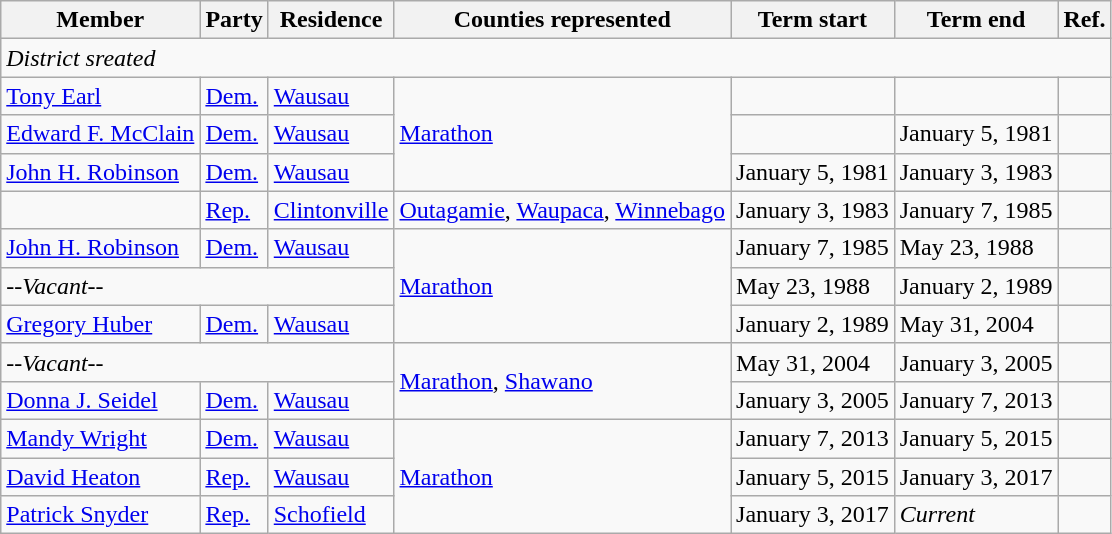<table class="wikitable">
<tr>
<th>Member</th>
<th>Party</th>
<th>Residence</th>
<th>Counties represented</th>
<th>Term start</th>
<th>Term end</th>
<th>Ref.</th>
</tr>
<tr>
<td colspan="7"><em>District sreated</em></td>
</tr>
<tr>
<td><a href='#'>Tony Earl</a></td>
<td><a href='#'>Dem.</a></td>
<td><a href='#'>Wausau</a></td>
<td rowspan="3"><a href='#'>Marathon</a></td>
<td></td>
<td></td>
<td></td>
</tr>
<tr>
<td><a href='#'>Edward F. McClain</a></td>
<td><a href='#'>Dem.</a></td>
<td><a href='#'>Wausau</a></td>
<td></td>
<td>January 5, 1981</td>
<td></td>
</tr>
<tr>
<td><a href='#'>John H. Robinson</a></td>
<td><a href='#'>Dem.</a></td>
<td><a href='#'>Wausau</a></td>
<td>January 5, 1981</td>
<td>January 3, 1983</td>
<td></td>
</tr>
<tr>
<td></td>
<td><a href='#'>Rep.</a></td>
<td><a href='#'>Clintonville</a></td>
<td><a href='#'>Outagamie</a>, <a href='#'>Waupaca</a>, <a href='#'>Winnebago</a></td>
<td>January 3, 1983</td>
<td>January 7, 1985</td>
<td></td>
</tr>
<tr>
<td><a href='#'>John H. Robinson</a></td>
<td><a href='#'>Dem.</a></td>
<td><a href='#'>Wausau</a></td>
<td rowspan="3"><a href='#'>Marathon</a></td>
<td>January 7, 1985</td>
<td>May 23, 1988</td>
<td></td>
</tr>
<tr>
<td colspan="3"><em>--Vacant--</em></td>
<td>May 23, 1988</td>
<td>January 2, 1989</td>
<td></td>
</tr>
<tr>
<td><a href='#'>Gregory Huber</a></td>
<td><a href='#'>Dem.</a></td>
<td><a href='#'>Wausau</a></td>
<td>January 2, 1989</td>
<td>May 31, 2004</td>
<td></td>
</tr>
<tr>
<td colspan="3"><em>--Vacant--</em></td>
<td rowspan="2"><a href='#'>Marathon</a>, <a href='#'>Shawano</a></td>
<td>May 31, 2004</td>
<td>January 3, 2005</td>
<td></td>
</tr>
<tr>
<td><a href='#'>Donna J. Seidel</a></td>
<td><a href='#'>Dem.</a></td>
<td><a href='#'>Wausau</a></td>
<td>January 3, 2005</td>
<td>January 7, 2013</td>
<td></td>
</tr>
<tr>
<td><a href='#'>Mandy Wright</a></td>
<td><a href='#'>Dem.</a></td>
<td><a href='#'>Wausau</a></td>
<td rowspan="3"><a href='#'>Marathon</a></td>
<td>January 7, 2013</td>
<td>January 5, 2015</td>
<td></td>
</tr>
<tr>
<td><a href='#'>David Heaton</a></td>
<td><a href='#'>Rep.</a></td>
<td><a href='#'>Wausau</a></td>
<td>January 5, 2015</td>
<td>January 3, 2017</td>
<td></td>
</tr>
<tr>
<td><a href='#'>Patrick Snyder</a></td>
<td><a href='#'>Rep.</a></td>
<td><a href='#'>Schofield</a></td>
<td>January 3, 2017</td>
<td><em>Current</em></td>
<td></td>
</tr>
</table>
